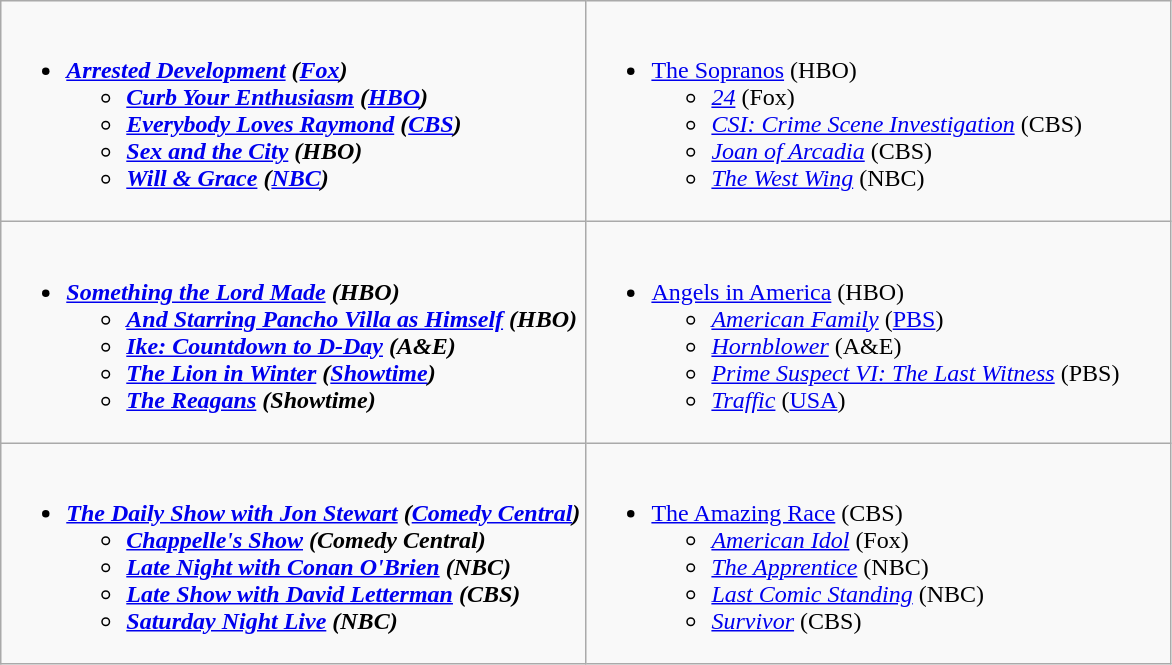<table class="wikitable">
<tr>
<td style="vertical-align:top;" width="50%"><br><ul><li><strong><em><a href='#'>Arrested Development</a><em> (<a href='#'>Fox</a>)<strong><ul><li></em><a href='#'>Curb Your Enthusiasm</a><em> (<a href='#'>HBO</a>)</li><li></em><a href='#'>Everybody Loves Raymond</a><em> (<a href='#'>CBS</a>)</li><li></em><a href='#'>Sex and the City</a><em> (HBO)</li><li></em><a href='#'>Will & Grace</a><em> (<a href='#'>NBC</a>)</li></ul></li></ul></td>
<td style="vertical-align:top;" width="50%"><br><ul><li></em></strong><a href='#'>The Sopranos</a></em> (HBO)</strong><ul><li><em><a href='#'>24</a></em> (Fox)</li><li><em><a href='#'>CSI: Crime Scene Investigation</a></em> (CBS)</li><li><em><a href='#'>Joan of Arcadia</a></em> (CBS)</li><li><em><a href='#'>The West Wing</a></em> (NBC)</li></ul></li></ul></td>
</tr>
<tr>
<td style="vertical-align:top;" width="50%"><br><ul><li><strong><em><a href='#'>Something the Lord Made</a><em> (HBO)<strong><ul><li></em><a href='#'>And Starring Pancho Villa as Himself</a><em> (HBO)</li><li></em><a href='#'>Ike: Countdown to D-Day</a><em> (A&E)</li><li></em><a href='#'>The Lion in Winter</a><em> (<a href='#'>Showtime</a>)</li><li></em><a href='#'>The Reagans</a><em> (Showtime)</li></ul></li></ul></td>
<td style="vertical-align:top;" width="50%"><br><ul><li></em></strong><a href='#'>Angels in America</a></em> (HBO)</strong><ul><li><em><a href='#'>American Family</a></em> (<a href='#'>PBS</a>)</li><li><em><a href='#'>Hornblower</a></em> (A&E)</li><li><em><a href='#'>Prime Suspect VI: The Last Witness</a></em> (PBS)</li><li><em><a href='#'>Traffic</a></em> (<a href='#'>USA</a>)</li></ul></li></ul></td>
</tr>
<tr>
<td style="vertical-align:top;" width="50%"><br><ul><li><strong><em><a href='#'>The Daily Show with Jon Stewart</a><em> (<a href='#'>Comedy Central</a>)<strong><ul><li></em><a href='#'>Chappelle's Show</a><em> (Comedy Central)</li><li></em><a href='#'>Late Night with Conan O'Brien</a><em> (NBC)</li><li></em><a href='#'>Late Show with David Letterman</a><em> (CBS)</li><li></em><a href='#'>Saturday Night Live</a><em> (NBC)</li></ul></li></ul></td>
<td style="vertical-align:top;" width="50%"><br><ul><li></em></strong><a href='#'>The Amazing Race</a></em> (CBS)</strong><ul><li><em><a href='#'>American Idol</a></em> (Fox)</li><li><em><a href='#'>The Apprentice</a></em> (NBC)</li><li><em><a href='#'>Last Comic Standing</a></em> (NBC)</li><li><em><a href='#'>Survivor</a></em> (CBS)</li></ul></li></ul></td>
</tr>
</table>
